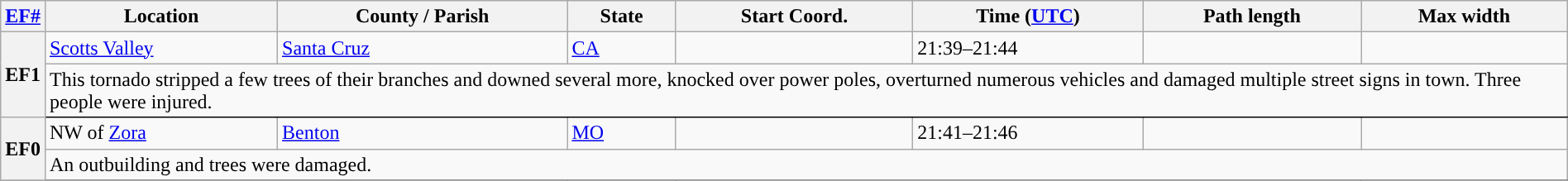<table class="wikitable sortable" style="width:100%;">
<tr>
<th scope="col" width="2%" align="center"><a href='#'>EF#</a></th>
<th scope="col" align="center" class="unsortable">Location</th>
<th scope="col" align="center" class="unsortable">County / Parish</th>
<th scope="col" align="center">State</th>
<th scope="col" align="center">Start Coord.</th>
<th scope="col" align="center">Time (<a href='#'>UTC</a>)</th>
<th scope="col" align="center">Path length</th>
<th scope="col" align="center">Max width</th>
</tr>
<tr>
<th scope="row" rowspan="2" style="background-color:#">EF1</th>
<td><a href='#'>Scotts Valley</a></td>
<td><a href='#'>Santa Cruz</a></td>
<td><a href='#'>CA</a></td>
<td></td>
<td>21:39–21:44</td>
<td></td>
<td></td>
</tr>
<tr class="expand-child">
<td colspan="8" style=" border-bottom: 1px solid black;">This tornado stripped a few trees of their branches and downed several more, knocked over power poles, overturned numerous vehicles and damaged multiple street signs in town. Three people were injured.</td>
</tr>
<tr>
<th scope="row" rowspan="2" style="background-color:#">EF0</th>
<td>NW of <a href='#'>Zora</a></td>
<td><a href='#'>Benton</a></td>
<td><a href='#'>MO</a></td>
<td></td>
<td>21:41–21:46</td>
<td></td>
<td></td>
</tr>
<tr class="expand-child">
<td colspan="8" style=" border-bottom: 1px solid black;">An outbuilding and trees were damaged.</td>
</tr>
<tr>
</tr>
</table>
